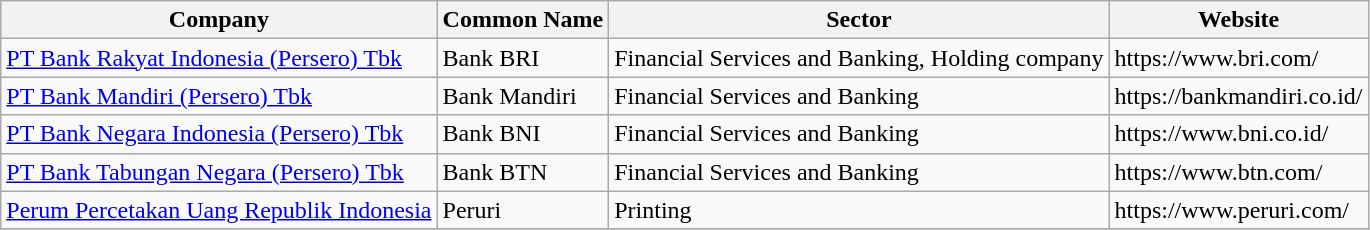<table class="wikitable sortable">
<tr>
<th>Company</th>
<th>Common Name</th>
<th>Sector</th>
<th>Website</th>
</tr>
<tr>
<td><a href='#'>PT Bank Rakyat Indonesia (Persero) Tbk</a></td>
<td>Bank BRI</td>
<td>Financial Services and Banking, Holding company</td>
<td>https://www.bri.com/</td>
</tr>
<tr>
<td><a href='#'>PT Bank Mandiri (Persero) Tbk</a></td>
<td>Bank Mandiri</td>
<td>Financial Services and Banking</td>
<td>https://bankmandiri.co.id/</td>
</tr>
<tr>
<td><a href='#'>PT Bank Negara Indonesia (Persero) Tbk</a></td>
<td>Bank BNI</td>
<td>Financial Services and Banking</td>
<td>https://www.bni.co.id/</td>
</tr>
<tr>
<td><a href='#'>PT Bank Tabungan Negara (Persero) Tbk</a></td>
<td>Bank BTN</td>
<td>Financial Services and Banking</td>
<td>https://www.btn.com/</td>
</tr>
<tr>
<td><a href='#'>Perum Percetakan Uang Republik Indonesia</a></td>
<td>Peruri</td>
<td>Printing</td>
<td>https://www.peruri.com/</td>
</tr>
<tr>
</tr>
</table>
